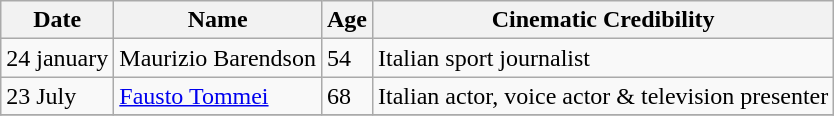<table class="wikitable">
<tr ">
<th>Date</th>
<th>Name</th>
<th>Age</th>
<th>Cinematic Credibility</th>
</tr>
<tr>
<td>24 january</td>
<td>Maurizio Barendson</td>
<td>54</td>
<td>Italian sport journalist</td>
</tr>
<tr>
<td>23 July</td>
<td><a href='#'>Fausto Tommei</a></td>
<td>68</td>
<td>Italian actor, voice actor & television presenter</td>
</tr>
<tr>
</tr>
</table>
